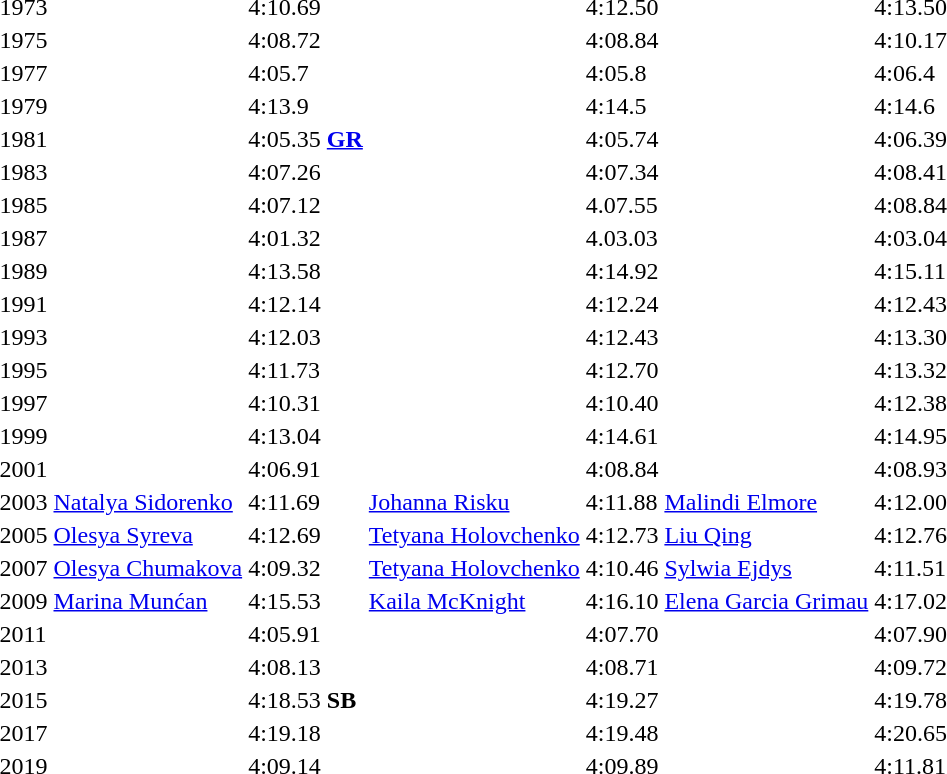<table>
<tr>
<td>1973</td>
<td></td>
<td>4:10.69</td>
<td></td>
<td>4:12.50</td>
<td></td>
<td>4:13.50</td>
</tr>
<tr>
<td>1975</td>
<td></td>
<td>4:08.72</td>
<td></td>
<td>4:08.84</td>
<td></td>
<td>4:10.17</td>
</tr>
<tr>
<td>1977</td>
<td></td>
<td>4:05.7</td>
<td></td>
<td>4:05.8</td>
<td></td>
<td>4:06.4</td>
</tr>
<tr>
<td>1979</td>
<td></td>
<td>4:13.9</td>
<td></td>
<td>4:14.5</td>
<td></td>
<td>4:14.6</td>
</tr>
<tr>
<td>1981</td>
<td></td>
<td>4:05.35 <strong><a href='#'>GR</a></strong></td>
<td></td>
<td>4:05.74</td>
<td></td>
<td>4:06.39</td>
</tr>
<tr>
<td>1983</td>
<td></td>
<td>4:07.26</td>
<td></td>
<td>4:07.34</td>
<td></td>
<td>4:08.41</td>
</tr>
<tr>
<td>1985</td>
<td></td>
<td>4:07.12</td>
<td></td>
<td>4.07.55</td>
<td></td>
<td>4:08.84</td>
</tr>
<tr>
<td>1987</td>
<td></td>
<td>4:01.32</td>
<td></td>
<td>4.03.03</td>
<td></td>
<td>4:03.04</td>
</tr>
<tr>
<td>1989</td>
<td></td>
<td>4:13.58</td>
<td></td>
<td>4:14.92</td>
<td></td>
<td>4:15.11</td>
</tr>
<tr>
<td>1991</td>
<td></td>
<td>4:12.14</td>
<td></td>
<td>4:12.24</td>
<td></td>
<td>4:12.43</td>
</tr>
<tr>
<td>1993</td>
<td></td>
<td>4:12.03</td>
<td></td>
<td>4:12.43</td>
<td></td>
<td>4:13.30</td>
</tr>
<tr>
<td>1995</td>
<td></td>
<td>4:11.73</td>
<td></td>
<td>4:12.70</td>
<td></td>
<td>4:13.32</td>
</tr>
<tr>
<td>1997</td>
<td></td>
<td>4:10.31</td>
<td></td>
<td>4:10.40</td>
<td></td>
<td>4:12.38</td>
</tr>
<tr>
<td>1999</td>
<td></td>
<td>4:13.04</td>
<td></td>
<td>4:14.61</td>
<td></td>
<td>4:14.95</td>
</tr>
<tr>
<td>2001</td>
<td></td>
<td>4:06.91</td>
<td></td>
<td>4:08.84</td>
<td></td>
<td>4:08.93</td>
</tr>
<tr>
<td>2003</td>
<td><a href='#'>Natalya Sidorenko</a><br> </td>
<td>4:11.69</td>
<td><a href='#'>Johanna Risku</a><br> </td>
<td>4:11.88</td>
<td><a href='#'>Malindi Elmore</a><br> </td>
<td>4:12.00</td>
</tr>
<tr>
<td>2005</td>
<td><a href='#'>Olesya Syreva</a><br> </td>
<td>4:12.69</td>
<td><a href='#'>Tetyana Holovchenko</a><br> </td>
<td>4:12.73</td>
<td><a href='#'>Liu Qing</a><br> </td>
<td>4:12.76</td>
</tr>
<tr>
<td>2007</td>
<td><a href='#'>Olesya Chumakova</a><br> </td>
<td>4:09.32</td>
<td><a href='#'>Tetyana Holovchenko</a><br> </td>
<td>4:10.46</td>
<td><a href='#'>Sylwia Ejdys</a><br> </td>
<td>4:11.51</td>
</tr>
<tr>
<td>2009</td>
<td><a href='#'>Marina Munćan</a><br> </td>
<td>4:15.53</td>
<td><a href='#'>Kaila McKnight</a><br> </td>
<td>4:16.10</td>
<td><a href='#'>Elena Garcia Grimau</a> <br> </td>
<td>4:17.02</td>
</tr>
<tr>
<td>2011</td>
<td></td>
<td>4:05.91</td>
<td></td>
<td>4:07.70</td>
<td></td>
<td>4:07.90</td>
</tr>
<tr>
<td>2013</td>
<td></td>
<td>4:08.13</td>
<td></td>
<td>4:08.71</td>
<td></td>
<td>4:09.72</td>
</tr>
<tr>
<td>2015</td>
<td></td>
<td>4:18.53 <strong>SB</strong></td>
<td></td>
<td>4:19.27</td>
<td></td>
<td>4:19.78</td>
</tr>
<tr>
<td>2017</td>
<td></td>
<td>4:19.18</td>
<td></td>
<td>4:19.48</td>
<td></td>
<td>4:20.65</td>
</tr>
<tr>
<td>2019</td>
<td></td>
<td>4:09.14 </td>
<td></td>
<td>4:09.89</td>
<td></td>
<td>4:11.81 </td>
</tr>
</table>
